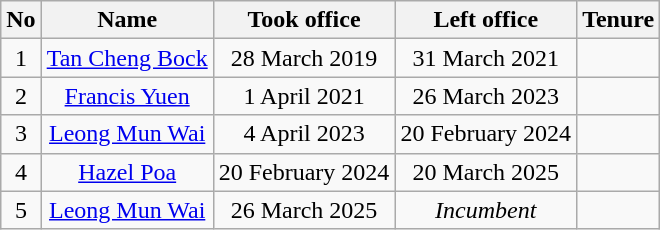<table class="wikitable" style="text-align:center;">
<tr>
<th>No</th>
<th>Name</th>
<th>Took office</th>
<th>Left office</th>
<th>Tenure</th>
</tr>
<tr>
<td>1</td>
<td><a href='#'>Tan Cheng Bock</a></td>
<td>28 March 2019</td>
<td>31 March 2021</td>
<td></td>
</tr>
<tr>
<td>2</td>
<td><a href='#'>Francis Yuen</a></td>
<td>1 April 2021</td>
<td>26 March 2023</td>
<td></td>
</tr>
<tr>
<td>3</td>
<td><a href='#'>Leong Mun Wai</a></td>
<td>4 April 2023</td>
<td>20 February 2024</td>
<td></td>
</tr>
<tr>
<td>4</td>
<td><a href='#'>Hazel Poa</a></td>
<td>20 February 2024</td>
<td>20 March 2025</td>
<td></td>
</tr>
<tr>
<td>5</td>
<td><a href='#'>Leong Mun Wai</a></td>
<td>26 March 2025</td>
<td><em>Incumbent</em></td>
<td></td>
</tr>
</table>
